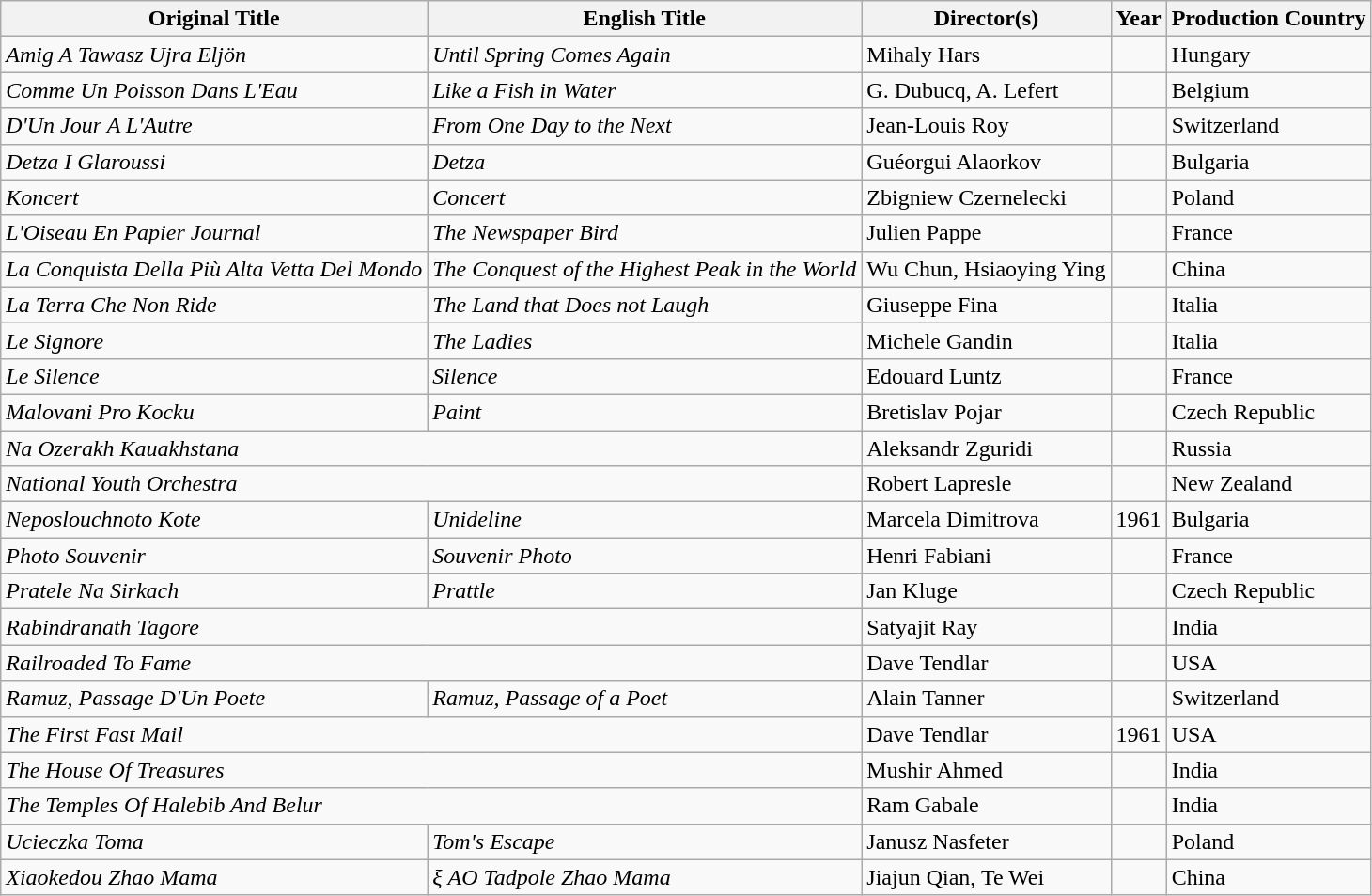<table class="wikitable sortable">
<tr>
<th>Original Title</th>
<th>English Title</th>
<th>Director(s)</th>
<th>Year</th>
<th>Production Country</th>
</tr>
<tr>
<td><em>Amig A Tawasz Ujra Eljön</em></td>
<td><em>Until Spring Comes Again</em></td>
<td>Mihaly Hars</td>
<td></td>
<td>Hungary</td>
</tr>
<tr>
<td><em>Comme Un Poisson Dans L'Eau</em></td>
<td><em>Like a Fish in Water</em></td>
<td>G. Dubucq, A. Lefert</td>
<td></td>
<td>Belgium</td>
</tr>
<tr>
<td><em>D'Un Jour A L'Autre</em></td>
<td><em>From One Day to the Next</em></td>
<td>Jean-Louis Roy</td>
<td></td>
<td>Switzerland</td>
</tr>
<tr>
<td><em>Detza I Glaroussi</em></td>
<td><em>Detza</em></td>
<td>Guéorgui Alaorkov</td>
<td></td>
<td>Bulgaria</td>
</tr>
<tr>
<td><em>Koncert</em></td>
<td><em>Concert</em></td>
<td>Zbigniew Czernelecki</td>
<td></td>
<td>Poland</td>
</tr>
<tr>
<td><em>L'Oiseau En Papier Journal</em></td>
<td><em>The Newspaper Bird</em></td>
<td>Julien Pappe</td>
<td></td>
<td>France</td>
</tr>
<tr>
<td><em>La Conquista Della Più Alta Vetta Del Mondo</em></td>
<td><em>The Conquest of the Highest Peak in the World</em></td>
<td>Wu Chun, Hsiaoying Ying</td>
<td></td>
<td>China</td>
</tr>
<tr>
<td><em>La Terra Che Non Ride</em></td>
<td><em>The Land that Does not Laugh</em></td>
<td>Giuseppe Fina</td>
<td></td>
<td>Italia</td>
</tr>
<tr>
<td><em>Le Signore</em></td>
<td><em>The Ladies</em></td>
<td>Michele Gandin</td>
<td></td>
<td>Italia</td>
</tr>
<tr>
<td><em>Le Silence</em></td>
<td><em>Silence</em></td>
<td>Edouard Luntz</td>
<td></td>
<td>France</td>
</tr>
<tr>
<td><em>Malovani Pro Kocku</em></td>
<td><em>Paint</em></td>
<td>Bretislav Pojar</td>
<td></td>
<td>Czech Republic</td>
</tr>
<tr>
<td colspan="2"><em>Na Ozerakh Kauakhstana</em></td>
<td>Aleksandr Zguridi</td>
<td></td>
<td>Russia</td>
</tr>
<tr>
<td colspan="2"><em>National Youth Orchestra</em></td>
<td>Robert Lapresle</td>
<td></td>
<td>New Zealand</td>
</tr>
<tr>
<td><em>Neposlouchnoto Kote</em></td>
<td><em>Unideline</em></td>
<td>Marcela Dimitrova</td>
<td>1961</td>
<td>Bulgaria</td>
</tr>
<tr>
<td><em>Photo Souvenir</em></td>
<td><em>Souvenir Photo</em></td>
<td>Henri Fabiani</td>
<td></td>
<td>France</td>
</tr>
<tr>
<td><em>Pratele Na Sirkach</em></td>
<td><em>Prattle</em></td>
<td>Jan Kluge</td>
<td></td>
<td>Czech Republic</td>
</tr>
<tr>
<td colspan="2"><em>Rabindranath Tagore</em></td>
<td>Satyajit Ray</td>
<td></td>
<td>India</td>
</tr>
<tr>
<td colspan="2"><em>Railroaded To Fame</em></td>
<td>Dave Tendlar</td>
<td></td>
<td>USA</td>
</tr>
<tr>
<td><em>Ramuz, Passage D'Un Poete</em></td>
<td><em>Ramuz, Passage of a Poet</em></td>
<td>Alain Tanner</td>
<td></td>
<td>Switzerland</td>
</tr>
<tr>
<td colspan="2"><em>The First Fast Mail</em></td>
<td>Dave Tendlar</td>
<td>1961</td>
<td>USA</td>
</tr>
<tr>
<td colspan="2"><em>The House Of Treasures</em></td>
<td>Mushir Ahmed</td>
<td></td>
<td>India</td>
</tr>
<tr>
<td colspan="2"><em>The Temples Of Halebib And Belur</em></td>
<td>Ram Gabale</td>
<td></td>
<td>India</td>
</tr>
<tr>
<td><em>Ucieczka Toma</em></td>
<td><em>Tom's Escape</em></td>
<td>Janusz Nasfeter</td>
<td></td>
<td>Poland</td>
</tr>
<tr>
<td><em>Xiaokedou Zhao Mama</em></td>
<td><em>ξ AO Tadpole Zhao Mama</em></td>
<td>Jiajun Qian, Te Wei</td>
<td></td>
<td>China</td>
</tr>
</table>
